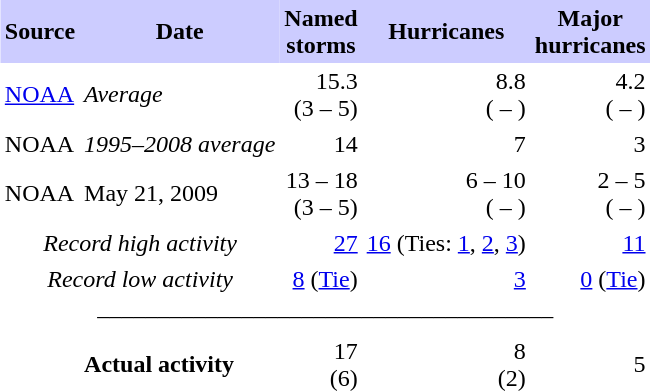<table class="toccolours" cellspacing=0 cellpadding=3 style="float:right; margin-left:1em; text-align:right;">
<tr style="background:#ccccff">
<td align="center"><strong>Source</strong></td>
<td align="center"><strong>Date</strong></td>
<td align="center"><strong><span>Named<br>storms</span></strong></td>
<td align="center"><strong><span>Hurricanes</span></strong></td>
<td align="center"><strong><span>Major<br>hurricanes</span></strong></td>
</tr>
<tr>
<td align="left"><a href='#'>NOAA</a></td>
<td align="left"><em>Average</em></td>
<td>15.3<br>(3 – 5)</td>
<td>8.8<br>( – )</td>
<td>4.2<br>( – )</td>
</tr>
<tr>
<td align="left">NOAA</td>
<td align="left"><em>1995–2008 average</em></td>
<td>14</td>
<td>7</td>
<td>3</td>
</tr>
<tr>
<td align="left">NOAA</td>
<td align="left">May 21, 2009</td>
<td>13 – 18<br>(3 – 5)</td>
<td>6 – 10<br>( – )</td>
<td>2 – 5<br>( – )</td>
</tr>
<tr>
<td align="center" colspan="2"><em>Record high activity</em></td>
<td><a href='#'>27</a></td>
<td><a href='#'>16</a> (Ties: <a href='#'>1</a>, <a href='#'>2</a>, <a href='#'>3</a>)</td>
<td><a href='#'>11</a></td>
</tr>
<tr>
<td align="center" colspan="2"><em>Record low activity</em></td>
<td><a href='#'>8</a> (<a href='#'>Tie</a>)</td>
<td><a href='#'>3</a></td>
<td><a href='#'>0</a> (<a href='#'>Tie</a>)</td>
</tr>
<tr>
<td colspan="5" align="center">––––––––––––––––––––––––––––––––––––––</td>
</tr>
<tr>
<td align="left"></td>
<td align="left"><strong>Actual activity</strong></td>
<td>17<br>(6)</td>
<td>8<br>(2)</td>
<td>5</td>
</tr>
</table>
